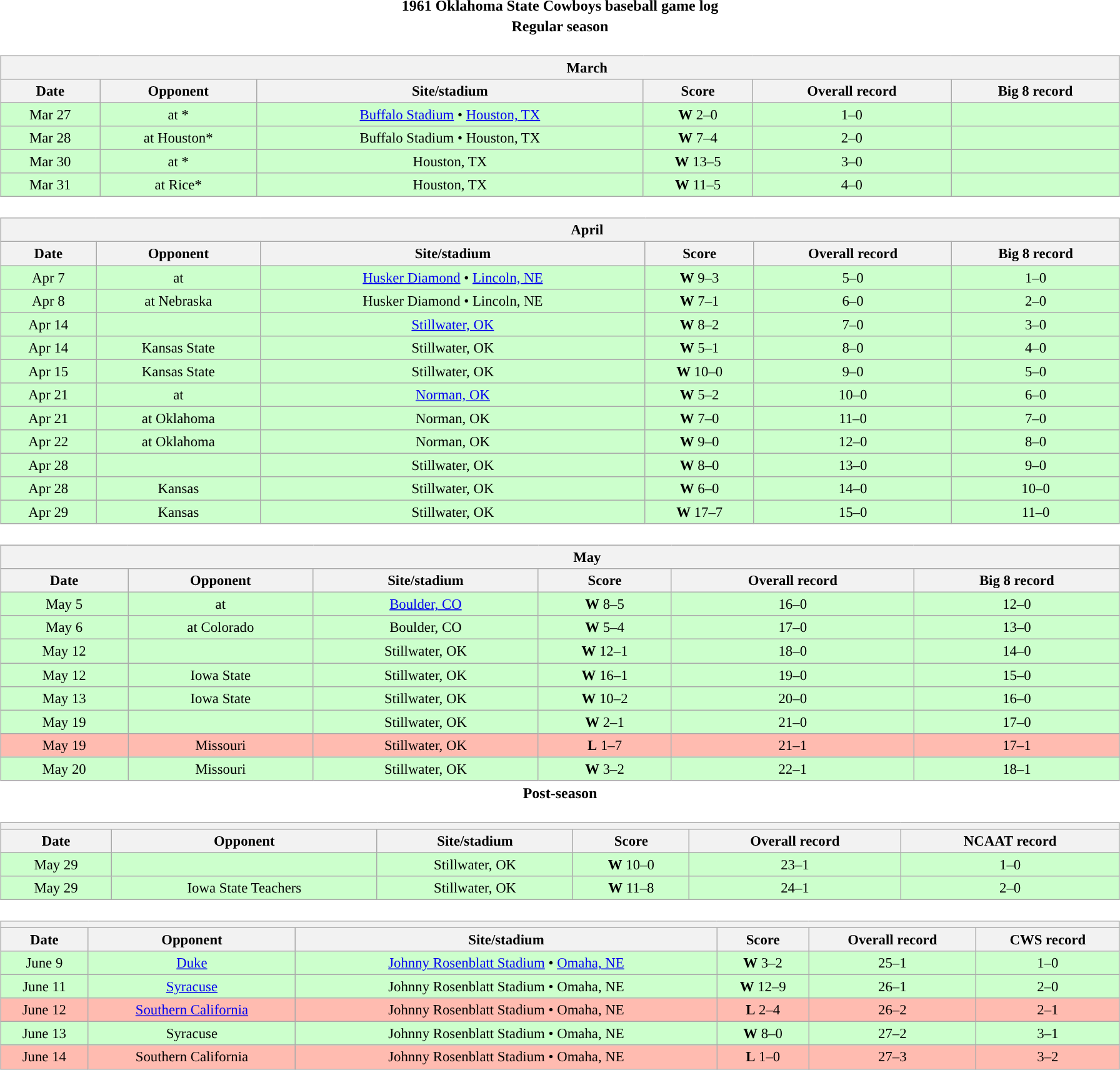<table class="toccolours" width=95% style="clear:both; margin:1.5em auto; text-align:center;">
<tr>
<th colspan=2>1961 Oklahoma State Cowboys baseball game log</th>
</tr>
<tr>
<th colspan=2>Regular season</th>
</tr>
<tr valign="top">
<td><br><table class="wikitable collapsible collapsed" style="margin:auto; width:100%; text-align:center; font-size:95%">
<tr>
<th colspan=12 style="padding-left:4em;">March</th>
</tr>
<tr>
<th>Date</th>
<th>Opponent</th>
<th>Site/stadium</th>
<th>Score</th>
<th>Overall record</th>
<th>Big 8 record</th>
</tr>
<tr bgcolor=ccffcc>
<td>Mar 27</td>
<td>at *</td>
<td><a href='#'>Buffalo Stadium</a> • <a href='#'>Houston, TX</a></td>
<td><strong>W</strong> 2–0</td>
<td>1–0</td>
<td></td>
</tr>
<tr bgcolor=ccffcc>
<td>Mar 28</td>
<td>at Houston*</td>
<td>Buffalo Stadium • Houston, TX</td>
<td><strong>W</strong> 7–4</td>
<td>2–0</td>
<td></td>
</tr>
<tr bgcolor=ccffcc>
<td>Mar 30</td>
<td>at *</td>
<td>Houston, TX</td>
<td><strong>W</strong> 13–5</td>
<td>3–0</td>
<td></td>
</tr>
<tr bgcolor=ccffcc>
<td>Mar 31</td>
<td>at Rice*</td>
<td>Houston, TX</td>
<td><strong>W</strong> 11–5</td>
<td>4–0</td>
<td></td>
</tr>
</table>
</td>
</tr>
<tr>
<td><br><table class="wikitable collapsible collapsed" style="margin:auto; width:100%; text-align:center; font-size:95%">
<tr>
<th colspan=12 style="padding-left:4em;">April</th>
</tr>
<tr>
<th>Date</th>
<th>Opponent</th>
<th>Site/stadium</th>
<th>Score</th>
<th>Overall record</th>
<th>Big 8 record</th>
</tr>
<tr bgcolor=ccffcc>
<td>Apr 7</td>
<td>at </td>
<td><a href='#'>Husker Diamond</a> • <a href='#'>Lincoln, NE</a></td>
<td><strong>W</strong> 9–3</td>
<td>5–0</td>
<td>1–0</td>
</tr>
<tr bgcolor=ccffcc>
<td>Apr 8</td>
<td>at Nebraska</td>
<td>Husker Diamond • Lincoln, NE</td>
<td><strong>W</strong> 7–1</td>
<td>6–0</td>
<td>2–0</td>
</tr>
<tr bgcolor=ccffcc>
<td>Apr 14</td>
<td></td>
<td><a href='#'>Stillwater, OK</a></td>
<td><strong>W</strong> 8–2</td>
<td>7–0</td>
<td>3–0</td>
</tr>
<tr bgcolor=ccffcc>
<td>Apr 14</td>
<td>Kansas State</td>
<td>Stillwater, OK</td>
<td><strong>W</strong> 5–1</td>
<td>8–0</td>
<td>4–0</td>
</tr>
<tr bgcolor=ccffcc>
<td>Apr 15</td>
<td>Kansas State</td>
<td>Stillwater, OK</td>
<td><strong>W</strong> 10–0</td>
<td>9–0</td>
<td>5–0</td>
</tr>
<tr bgcolor=ccffcc>
<td>Apr 21</td>
<td>at </td>
<td><a href='#'>Norman, OK</a></td>
<td><strong>W</strong> 5–2</td>
<td>10–0</td>
<td>6–0</td>
</tr>
<tr bgcolor=ccffcc>
<td>Apr 21</td>
<td>at Oklahoma</td>
<td>Norman, OK</td>
<td><strong>W</strong> 7–0</td>
<td>11–0</td>
<td>7–0</td>
</tr>
<tr bgcolor=ccffcc>
<td>Apr 22</td>
<td>at Oklahoma</td>
<td>Norman, OK</td>
<td><strong>W</strong> 9–0</td>
<td>12–0</td>
<td>8–0</td>
</tr>
<tr bgcolor=ccffcc>
<td>Apr 28</td>
<td></td>
<td>Stillwater, OK</td>
<td><strong>W</strong> 8–0</td>
<td>13–0</td>
<td>9–0</td>
</tr>
<tr bgcolor=ccffcc>
<td>Apr 28</td>
<td>Kansas</td>
<td>Stillwater, OK</td>
<td><strong>W</strong> 6–0</td>
<td>14–0</td>
<td>10–0</td>
</tr>
<tr bgcolor=ccffcc>
<td>Apr 29</td>
<td>Kansas</td>
<td>Stillwater, OK</td>
<td><strong>W</strong> 17–7</td>
<td>15–0</td>
<td>11–0</td>
</tr>
</table>
</td>
</tr>
<tr>
<td><br><table class="wikitable collapsible collapsed" style="margin:auto; width:100%; text-align:center; font-size:95%">
<tr>
<th colspan=12 style="padding-left:4em;">May</th>
</tr>
<tr>
<th>Date</th>
<th>Opponent</th>
<th>Site/stadium</th>
<th>Score</th>
<th>Overall record</th>
<th>Big 8 record</th>
</tr>
<tr bgcolor=ccffcc>
<td>May 5</td>
<td>at </td>
<td><a href='#'>Boulder, CO</a></td>
<td><strong>W</strong> 8–5</td>
<td>16–0</td>
<td>12–0</td>
</tr>
<tr bgcolor=ccffcc>
<td>May 6</td>
<td>at Colorado</td>
<td>Boulder, CO</td>
<td><strong>W</strong> 5–4</td>
<td>17–0</td>
<td>13–0</td>
</tr>
<tr bgcolor=ccffcc>
<td>May 12</td>
<td></td>
<td>Stillwater, OK</td>
<td><strong>W</strong> 12–1</td>
<td>18–0</td>
<td>14–0</td>
</tr>
<tr bgcolor=ccffcc>
<td>May 12</td>
<td>Iowa State</td>
<td>Stillwater, OK</td>
<td><strong>W</strong> 16–1</td>
<td>19–0</td>
<td>15–0</td>
</tr>
<tr bgcolor=ccffcc>
<td>May 13</td>
<td>Iowa State</td>
<td>Stillwater, OK</td>
<td><strong>W</strong> 10–2</td>
<td>20–0</td>
<td>16–0</td>
</tr>
<tr bgcolor=ccffcc>
<td>May 19</td>
<td></td>
<td>Stillwater, OK</td>
<td><strong>W</strong> 2–1</td>
<td>21–0</td>
<td>17–0</td>
</tr>
<tr bgcolor=ffbbb>
<td>May 19</td>
<td>Missouri</td>
<td>Stillwater, OK</td>
<td><strong>L</strong> 1–7</td>
<td>21–1</td>
<td>17–1</td>
</tr>
<tr bgcolor=ccffcc>
<td>May 20</td>
<td>Missouri</td>
<td>Stillwater, OK</td>
<td><strong>W</strong> 3–2</td>
<td>22–1</td>
<td>18–1</td>
</tr>
</table>
</td>
</tr>
<tr>
<th colspan=2>Post-season</th>
</tr>
<tr>
<td><br><table class="wikitable collapsible collapsed" style="margin:auto; width:100%; text-align:center; font-size:95%">
<tr>
<th colspan=12 style="padding-left:4em;"></th>
</tr>
<tr>
<th>Date</th>
<th>Opponent</th>
<th>Site/stadium</th>
<th>Score</th>
<th>Overall record</th>
<th>NCAAT record</th>
</tr>
<tr bgcolor=ccffcc>
<td>May 29</td>
<td></td>
<td>Stillwater, OK</td>
<td><strong>W</strong> 10–0</td>
<td>23–1</td>
<td>1–0</td>
</tr>
<tr bgcolor=ccffcc>
<td>May 29</td>
<td>Iowa State Teachers</td>
<td>Stillwater, OK</td>
<td><strong>W</strong> 11–8</td>
<td>24–1</td>
<td>2–0</td>
</tr>
</table>
</td>
</tr>
<tr>
<td><br><table class="wikitable collapsible collapsed" style="margin:auto; width:100%; text-align:center; font-size:95%">
<tr>
<th colspan=12 style="padding-left:4em;"></th>
</tr>
<tr>
<th>Date</th>
<th>Opponent</th>
<th>Site/stadium</th>
<th>Score</th>
<th>Overall record</th>
<th>CWS record</th>
</tr>
<tr bgcolor=ccffcc>
<td>June 9</td>
<td><a href='#'>Duke</a></td>
<td><a href='#'>Johnny Rosenblatt Stadium</a> • <a href='#'>Omaha, NE</a></td>
<td><strong>W</strong> 3–2</td>
<td>25–1</td>
<td>1–0</td>
</tr>
<tr bgcolor=ccffcc>
<td>June 11</td>
<td><a href='#'>Syracuse</a></td>
<td>Johnny Rosenblatt Stadium • Omaha, NE</td>
<td><strong>W</strong> 12–9</td>
<td>26–1</td>
<td>2–0</td>
</tr>
<tr bgcolor=ffbbb>
<td>June 12</td>
<td><a href='#'>Southern California</a></td>
<td>Johnny Rosenblatt Stadium • Omaha, NE</td>
<td><strong>L</strong> 2–4</td>
<td>26–2</td>
<td>2–1</td>
</tr>
<tr bgcolor=ccffcc>
<td>June 13</td>
<td>Syracuse</td>
<td>Johnny Rosenblatt Stadium • Omaha, NE</td>
<td><strong>W</strong> 8–0</td>
<td>27–2</td>
<td>3–1</td>
</tr>
<tr bgcolor=ffbbb>
<td>June 14</td>
<td>Southern California</td>
<td>Johnny Rosenblatt Stadium • Omaha, NE</td>
<td><strong>L</strong> 1–0</td>
<td>27–3</td>
<td>3–2</td>
</tr>
</table>
</td>
</tr>
</table>
